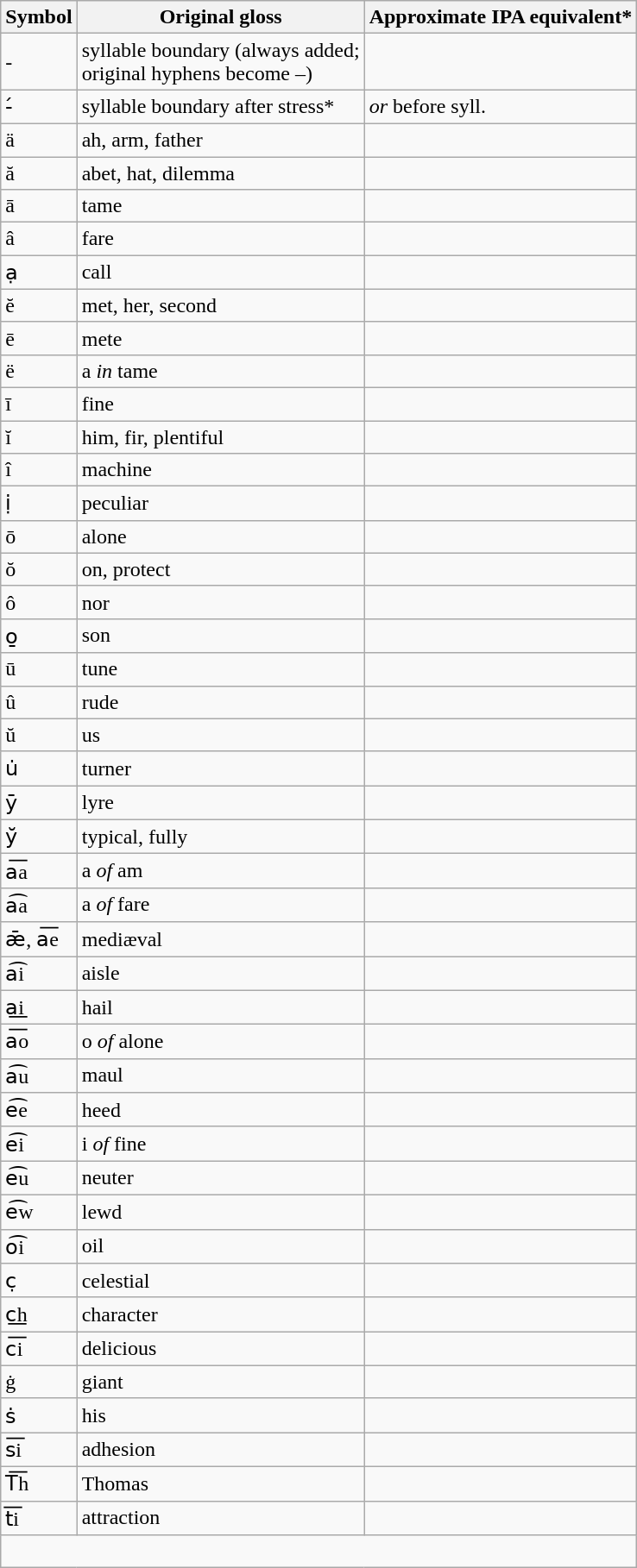<table class="wikitable floatright">
<tr>
<th>Symbol</th>
<th>Original gloss</th>
<th>Approximate IPA equivalent*</th>
</tr>
<tr>
<td>-</td>
<td>syllable boundary (always added; <br>original hyphens become –)</td>
<td></td>
</tr>
<tr>
<td>-́</td>
<td>syllable boundary after stress*</td>
<td> <em>or</em>  before syll.</td>
</tr>
<tr>
<td>ä</td>
<td>ah, arm, father</td>
<td></td>
</tr>
<tr>
<td>ă</td>
<td>abet, hat, dilemma</td>
<td></td>
</tr>
<tr>
<td>ā</td>
<td>tame</td>
<td></td>
</tr>
<tr>
<td>â</td>
<td>fare</td>
<td></td>
</tr>
<tr>
<td>ạ</td>
<td>call</td>
<td></td>
</tr>
<tr>
<td>ĕ</td>
<td>met, her, second</td>
<td></td>
</tr>
<tr>
<td>ē</td>
<td>mete</td>
<td></td>
</tr>
<tr>
<td>ë</td>
<td>a <em>in</em> tame</td>
<td></td>
</tr>
<tr>
<td>ī</td>
<td>fine</td>
<td></td>
</tr>
<tr>
<td>ĭ</td>
<td>him, fir, plentiful</td>
<td></td>
</tr>
<tr>
<td>î</td>
<td>machine</td>
<td></td>
</tr>
<tr>
<td>ị</td>
<td>peculiar</td>
<td></td>
</tr>
<tr>
<td>ō</td>
<td>alone</td>
<td></td>
</tr>
<tr>
<td>ŏ</td>
<td>on, protect</td>
<td></td>
</tr>
<tr>
<td>ô</td>
<td>nor</td>
<td></td>
</tr>
<tr>
<td>o̱</td>
<td>son</td>
<td></td>
</tr>
<tr>
<td>ū</td>
<td>tune</td>
<td></td>
</tr>
<tr>
<td>û</td>
<td>rude</td>
<td></td>
</tr>
<tr>
<td>ŭ</td>
<td>us</td>
<td></td>
</tr>
<tr>
<td>u̇</td>
<td>turner</td>
<td></td>
</tr>
<tr>
<td>ȳ</td>
<td>lyre</td>
<td></td>
</tr>
<tr>
<td>y̆</td>
<td>typical, fully</td>
<td></td>
</tr>
<tr>
<td>a͞a</td>
<td>a <em>of</em> am</td>
<td></td>
</tr>
<tr>
<td>a͡a</td>
<td>a <em>of</em> fare</td>
<td></td>
</tr>
<tr>
<td>ǣ, a͞e</td>
<td>mediæval</td>
<td></td>
</tr>
<tr>
<td>a͡i</td>
<td>aisle</td>
<td></td>
</tr>
<tr>
<td>a͟i</td>
<td>hail</td>
<td></td>
</tr>
<tr>
<td>a͞o</td>
<td>o <em>of</em> alone</td>
<td></td>
</tr>
<tr>
<td>a͡u</td>
<td>maul</td>
<td></td>
</tr>
<tr>
<td>e͡e</td>
<td>heed</td>
<td></td>
</tr>
<tr>
<td>e͡i</td>
<td>i <em>of</em> fine</td>
<td></td>
</tr>
<tr>
<td>e͡u</td>
<td>neuter</td>
<td></td>
</tr>
<tr>
<td>e͡w</td>
<td>lewd</td>
<td></td>
</tr>
<tr>
<td>o͡i</td>
<td>oil</td>
<td></td>
</tr>
<tr>
<td>c̣</td>
<td>celestial</td>
<td></td>
</tr>
<tr>
<td>c͟h</td>
<td>character</td>
<td></td>
</tr>
<tr>
<td>c͞i</td>
<td>delicious</td>
<td></td>
</tr>
<tr>
<td>ġ</td>
<td>giant</td>
<td></td>
</tr>
<tr>
<td>ṡ</td>
<td>his</td>
<td></td>
</tr>
<tr>
<td>s͞i</td>
<td>adhesion</td>
<td></td>
</tr>
<tr>
<td>T͞h</td>
<td>Thomas</td>
<td></td>
</tr>
<tr>
<td>t͞i</td>
<td>attraction</td>
<td></td>
</tr>
<tr>
<td colspan=3><br></td>
</tr>
</table>
